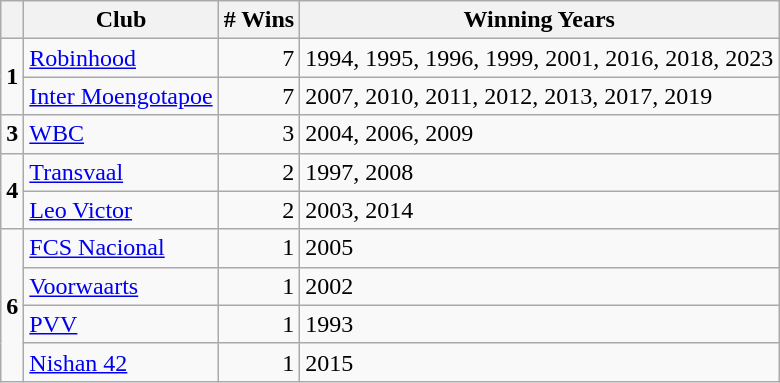<table class="wikitable">
<tr>
<th></th>
<th>Club</th>
<th># Wins</th>
<th>Winning Years</th>
</tr>
<tr>
<td rowspan="2"><strong>1</strong></td>
<td><a href='#'>Robinhood</a></td>
<td align="right">7</td>
<td>1994, 1995, 1996, 1999, 2001, 2016, 2018, 2023</td>
</tr>
<tr>
<td><a href='#'>Inter Moengotapoe</a></td>
<td align="right">7</td>
<td>2007, 2010, 2011, 2012, 2013, 2017, 2019</td>
</tr>
<tr>
<td><strong>3</strong></td>
<td><a href='#'>WBC</a></td>
<td align="right">3</td>
<td>2004, 2006, 2009</td>
</tr>
<tr>
<td rowspan="2"><strong>4</strong></td>
<td><a href='#'>Transvaal</a></td>
<td align="right">2</td>
<td>1997, 2008</td>
</tr>
<tr>
<td><a href='#'>Leo Victor</a></td>
<td align="right">2</td>
<td>2003, 2014</td>
</tr>
<tr>
<td rowspan="4"><strong>6</strong></td>
<td><a href='#'>FCS Nacional</a></td>
<td align="right">1</td>
<td>2005</td>
</tr>
<tr>
<td><a href='#'>Voorwaarts</a></td>
<td align="right">1</td>
<td>2002</td>
</tr>
<tr>
<td><a href='#'>PVV</a></td>
<td align="right">1</td>
<td>1993</td>
</tr>
<tr>
<td><a href='#'>Nishan 42</a></td>
<td align="right">1</td>
<td>2015</td>
</tr>
</table>
